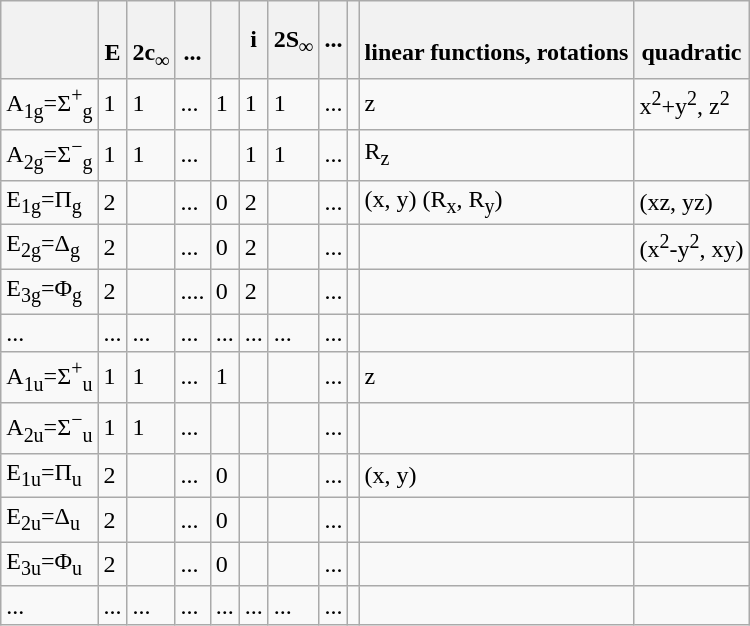<table class="wikitable">
<tr>
<th></th>
<th><br>E</th>
<th><br>2c<sub>∞</sub><sup></sup></th>
<th><br>...</th>
<th><br></th>
<th>i</th>
<th>2S<sub>∞</sub><sup></sup></th>
<th>...</th>
<th><br></th>
<th><br>linear functions,
rotations</th>
<th><br>quadratic</th>
</tr>
<tr>
<td>A<sub>1g</sub>=Σ<sup>+</sup><sub>g</sub></td>
<td>1</td>
<td>1</td>
<td>...</td>
<td>1</td>
<td>1</td>
<td>1</td>
<td>...</td>
<td></td>
<td>z</td>
<td>x<sup>2</sup>+y<sup>2</sup>, z<sup>2</sup></td>
</tr>
<tr>
<td>A<sub>2g</sub>=Σ<sup>−</sup><sub>g</sub></td>
<td>1</td>
<td>1</td>
<td>...</td>
<td></td>
<td>1</td>
<td>1</td>
<td>...</td>
<td></td>
<td>R<sub>z</sub></td>
<td></td>
</tr>
<tr>
<td>E<sub>1g</sub>=Π<sub>g</sub></td>
<td>2</td>
<td></td>
<td>...</td>
<td>0</td>
<td>2</td>
<td></td>
<td>...</td>
<td></td>
<td>(x, y) (R<sub>x</sub>, R<sub>y</sub>)</td>
<td>(xz, yz)</td>
</tr>
<tr>
<td>E<sub>2g</sub>=Δ<sub>g</sub></td>
<td>2</td>
<td></td>
<td>...</td>
<td>0</td>
<td>2</td>
<td></td>
<td>...</td>
<td></td>
<td></td>
<td>(x<sup>2</sup>-y<sup>2</sup>, xy)</td>
</tr>
<tr>
<td>E<sub>3g</sub>=Φ<sub>g</sub></td>
<td>2</td>
<td></td>
<td>....</td>
<td>0</td>
<td>2</td>
<td></td>
<td>...</td>
<td></td>
<td></td>
<td></td>
</tr>
<tr>
<td>...</td>
<td>...</td>
<td>...</td>
<td>...</td>
<td>...</td>
<td>...</td>
<td>...</td>
<td>...</td>
<td></td>
<td></td>
<td></td>
</tr>
<tr>
<td>A<sub>1u</sub>=Σ<sup>+</sup><sub>u</sub></td>
<td>1</td>
<td>1</td>
<td>...</td>
<td>1</td>
<td></td>
<td></td>
<td>...</td>
<td></td>
<td>z</td>
<td></td>
</tr>
<tr>
<td>A<sub>2u</sub>=Σ<sup>−</sup><sub>u</sub></td>
<td>1</td>
<td>1</td>
<td>...</td>
<td></td>
<td></td>
<td></td>
<td>...</td>
<td></td>
<td></td>
<td></td>
</tr>
<tr>
<td>E<sub>1u</sub>=Π<sub>u</sub></td>
<td>2</td>
<td></td>
<td>...</td>
<td>0</td>
<td></td>
<td></td>
<td>...</td>
<td></td>
<td>(x, y)</td>
<td></td>
</tr>
<tr>
<td>E<sub>2u</sub>=Δ<sub>u</sub></td>
<td>2</td>
<td></td>
<td>...</td>
<td>0</td>
<td></td>
<td></td>
<td>...</td>
<td></td>
<td></td>
<td></td>
</tr>
<tr>
<td>E<sub>3u</sub>=Φ<sub>u</sub></td>
<td>2</td>
<td></td>
<td>...</td>
<td>0</td>
<td></td>
<td></td>
<td>...</td>
<td></td>
<td></td>
<td></td>
</tr>
<tr>
<td>...</td>
<td>...</td>
<td>...</td>
<td>...</td>
<td>...</td>
<td>...</td>
<td>...</td>
<td>...</td>
<td></td>
<td></td>
<td></td>
</tr>
</table>
